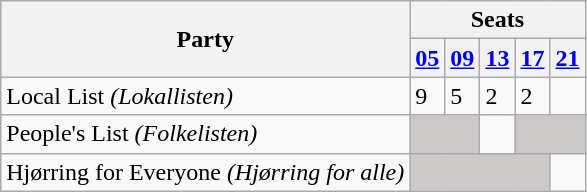<table class="wikitable">
<tr>
<th rowspan=2>Party</th>
<th colspan=11>Seats</th>
</tr>
<tr>
<th><a href='#'>05</a></th>
<th><a href='#'>09</a></th>
<th><a href='#'>13</a></th>
<th><a href='#'>17</a></th>
<th><a href='#'>21</a></th>
</tr>
<tr>
<td>Local List <em>(Lokallisten)</em></td>
<td>9</td>
<td>5</td>
<td>2</td>
<td>2</td>
<td></td>
</tr>
<tr>
<td>People's List <em>(Folkelisten)</em></td>
<td style="background:#CDC9C9;" colspan=2></td>
<td></td>
<td style="background:#CDC9C9;" colspan=2></td>
</tr>
<tr>
<td>Hjørring for Everyone <em>(Hjørring for alle)</em></td>
<td style="background:#CDC9C9;" colspan=4></td>
<td></td>
</tr>
</table>
